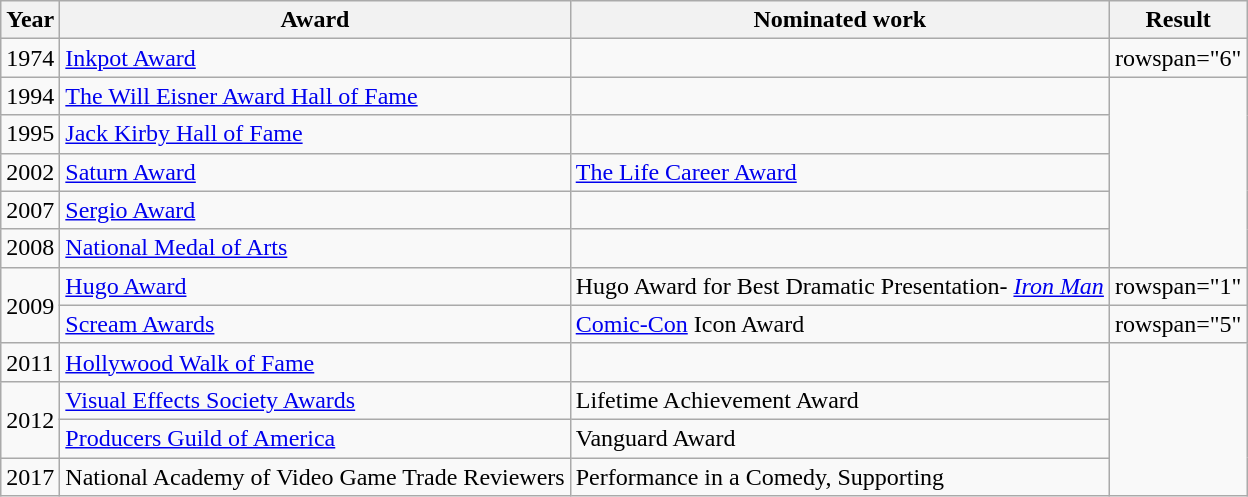<table class="wikitable sortable">
<tr>
<th>Year</th>
<th>Award</th>
<th>Nominated work</th>
<th>Result</th>
</tr>
<tr>
<td>1974</td>
<td><a href='#'>Inkpot Award</a></td>
<td></td>
<td>rowspan="6" </td>
</tr>
<tr>
<td>1994</td>
<td><a href='#'>The Will Eisner Award Hall of Fame</a></td>
<td></td>
</tr>
<tr>
<td>1995</td>
<td><a href='#'>Jack Kirby Hall of Fame</a></td>
<td></td>
</tr>
<tr>
<td>2002</td>
<td><a href='#'>Saturn Award</a></td>
<td><a href='#'>The Life Career Award</a></td>
</tr>
<tr>
<td>2007</td>
<td><a href='#'>Sergio Award</a></td>
<td></td>
</tr>
<tr>
<td>2008</td>
<td><a href='#'>National Medal of Arts</a></td>
<td></td>
</tr>
<tr>
<td rowspan="2">2009</td>
<td><a href='#'>Hugo Award</a></td>
<td>Hugo Award for Best Dramatic Presentation- <em><a href='#'>Iron Man</a></em></td>
<td>rowspan="1" </td>
</tr>
<tr>
<td><a href='#'>Scream Awards</a></td>
<td><a href='#'>Comic-Con</a> Icon Award</td>
<td>rowspan="5" </td>
</tr>
<tr>
<td>2011</td>
<td><a href='#'>Hollywood Walk of Fame</a></td>
<td></td>
</tr>
<tr>
<td rowspan="2">2012</td>
<td><a href='#'>Visual Effects Society Awards</a></td>
<td>Lifetime Achievement Award</td>
</tr>
<tr>
<td><a href='#'>Producers Guild of America</a></td>
<td>Vanguard Award</td>
</tr>
<tr>
<td>2017</td>
<td>National Academy of Video Game Trade Reviewers</td>
<td>Performance in a Comedy, Supporting</td>
</tr>
</table>
